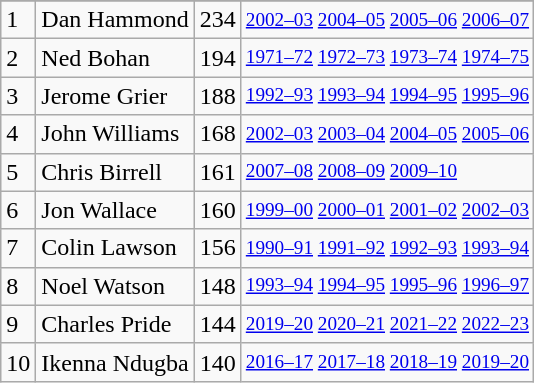<table class="wikitable">
<tr>
</tr>
<tr>
<td>1</td>
<td>Dan Hammond</td>
<td>234</td>
<td style="font-size:80%;"><a href='#'>2002–03</a> <a href='#'>2004–05</a> <a href='#'>2005–06</a> <a href='#'>2006–07</a></td>
</tr>
<tr>
<td>2</td>
<td>Ned Bohan</td>
<td>194</td>
<td style="font-size:80%;"><a href='#'>1971–72</a> <a href='#'>1972–73</a> <a href='#'>1973–74</a> <a href='#'>1974–75</a></td>
</tr>
<tr>
<td>3</td>
<td>Jerome Grier</td>
<td>188</td>
<td style="font-size:80%;"><a href='#'>1992–93</a> <a href='#'>1993–94</a> <a href='#'>1994–95</a> <a href='#'>1995–96</a></td>
</tr>
<tr>
<td>4</td>
<td>John Williams</td>
<td>168</td>
<td style="font-size:80%;"><a href='#'>2002–03</a> <a href='#'>2003–04</a> <a href='#'>2004–05</a> <a href='#'>2005–06</a></td>
</tr>
<tr>
<td>5</td>
<td>Chris Birrell</td>
<td>161</td>
<td style="font-size:80%;"><a href='#'>2007–08</a> <a href='#'>2008–09</a> <a href='#'>2009–10</a></td>
</tr>
<tr>
<td>6</td>
<td>Jon Wallace</td>
<td>160</td>
<td style="font-size:80%;"><a href='#'>1999–00</a> <a href='#'>2000–01</a> <a href='#'>2001–02</a> <a href='#'>2002–03</a></td>
</tr>
<tr>
<td>7</td>
<td>Colin Lawson</td>
<td>156</td>
<td style="font-size:80%;"><a href='#'>1990–91</a> <a href='#'>1991–92</a> <a href='#'>1992–93</a> <a href='#'>1993–94</a></td>
</tr>
<tr>
<td>8</td>
<td>Noel Watson</td>
<td>148</td>
<td style="font-size:80%;"><a href='#'>1993–94</a> <a href='#'>1994–95</a> <a href='#'>1995–96</a> <a href='#'>1996–97</a></td>
</tr>
<tr>
<td>9</td>
<td>Charles Pride</td>
<td>144</td>
<td style="font-size:80%;"><a href='#'>2019–20</a> <a href='#'>2020–21</a> <a href='#'>2021–22</a> <a href='#'>2022–23</a></td>
</tr>
<tr>
<td>10</td>
<td>Ikenna Ndugba</td>
<td>140</td>
<td style="font-size:80%;"><a href='#'>2016–17</a> <a href='#'>2017–18</a> <a href='#'>2018–19</a> <a href='#'>2019–20</a></td>
</tr>
</table>
